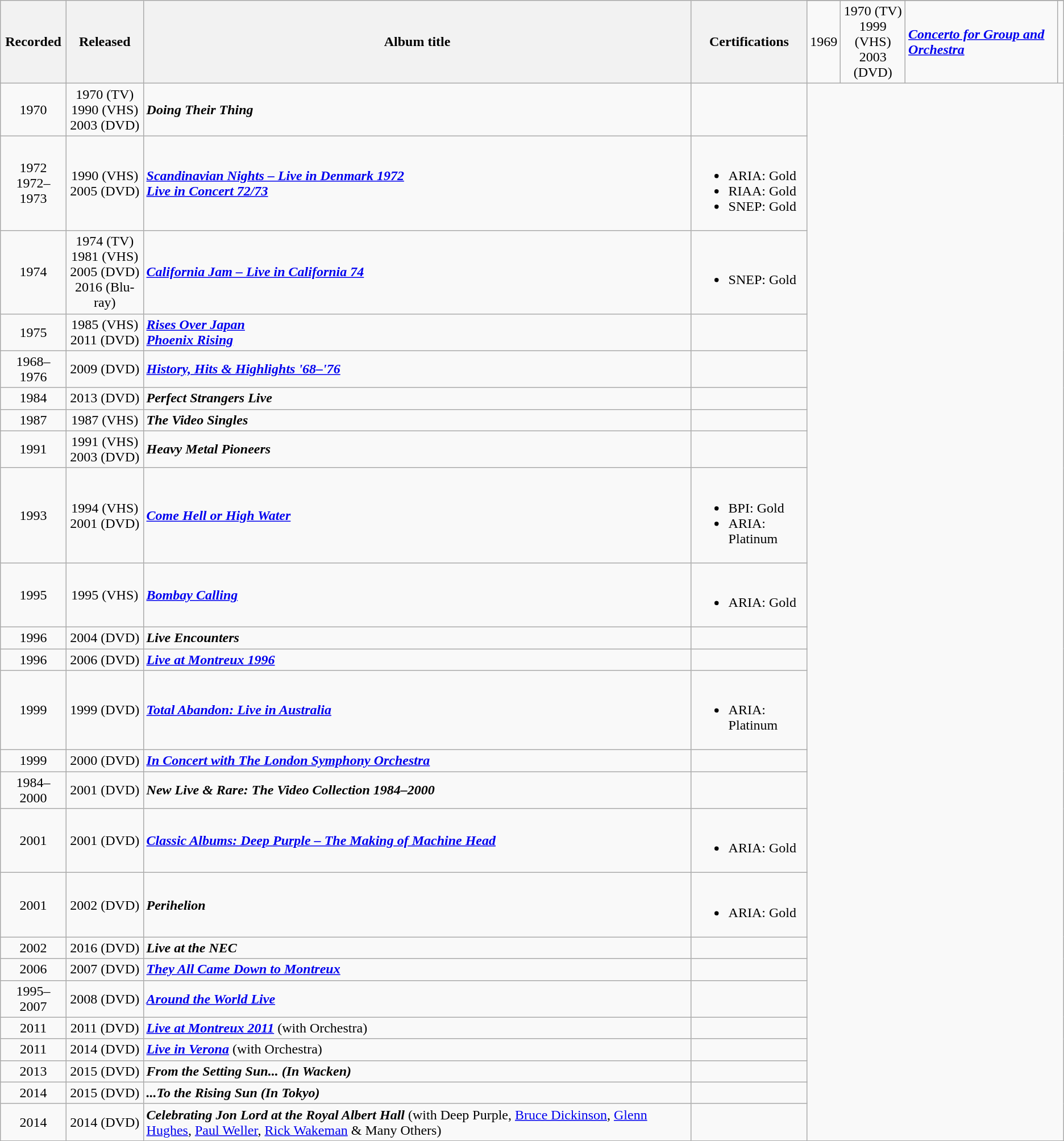<table class="wikitable sortable">
<tr>
<th rowspan=2>Recorded</th>
<th rowspan=2>Released</th>
<th rowspan=2>Album title</th>
<th rowspan=2>Certifications</th>
</tr>
<tr>
<td style="text-align:center">1969</td>
<td style="text-align:center">1970 (TV)<br>1999 (VHS)<br>2003 (DVD)</td>
<td><strong><em><a href='#'>Concerto for Group and Orchestra</a></em></strong></td>
<td></td>
</tr>
<tr>
<td style="text-align:center">1970</td>
<td style="text-align:center">1970 (TV)<br>1990 (VHS)<br>2003 (DVD)</td>
<td><strong><em>Doing Their Thing</em></strong></td>
<td></td>
</tr>
<tr>
<td style="text-align:center">1972<br>1972–1973</td>
<td style="text-align:center">1990 (VHS)<br>2005 (DVD)</td>
<td><strong><em><a href='#'>Scandinavian Nights – Live in Denmark 1972</a></em></strong><br><strong><em><a href='#'>Live in Concert 72/73</a></em></strong></td>
<td><br><ul><li>ARIA: Gold</li><li>RIAA: Gold</li><li>SNEP: Gold</li></ul></td>
</tr>
<tr>
<td style="text-align:center">1974</td>
<td style="text-align:center">1974 (TV)<br>1981 (VHS)<br>2005 (DVD)<br>2016 (Blu-ray)</td>
<td><strong><em><a href='#'>California Jam – Live in California 74</a></em></strong></td>
<td><br><ul><li>SNEP: Gold</li></ul></td>
</tr>
<tr>
<td style="text-align:center">1975</td>
<td style="text-align:center">1985 (VHS)<br>2011 (DVD)</td>
<td><strong><em><a href='#'>Rises Over Japan</a></em></strong><br><strong><em><a href='#'>Phoenix Rising</a></em></strong></td>
<td></td>
</tr>
<tr>
<td style="text-align:center">1968–1976</td>
<td style="text-align:center">2009 (DVD)</td>
<td><strong><em><a href='#'>History, Hits & Highlights '68–'76</a></em></strong></td>
<td></td>
</tr>
<tr>
<td style="text-align:center">1984</td>
<td style="text-align:center">2013 (DVD)</td>
<td><strong><em>Perfect Strangers Live</em></strong></td>
<td></td>
</tr>
<tr>
<td style="text-align:center">1987</td>
<td style="text-align:center">1987 (VHS)</td>
<td><strong><em>The Video Singles</em></strong></td>
<td></td>
</tr>
<tr>
<td style="text-align:center">1991</td>
<td style="text-align:center">1991 (VHS)<br>2003 (DVD)</td>
<td><strong><em>Heavy Metal Pioneers</em></strong></td>
<td></td>
</tr>
<tr>
<td style="text-align:center">1993</td>
<td style="text-align:center">1994 (VHS)<br>2001 (DVD)</td>
<td><strong><em><a href='#'>Come Hell or High Water</a></em></strong></td>
<td><br><ul><li>BPI: Gold</li><li>ARIA: Platinum</li></ul></td>
</tr>
<tr>
<td style="text-align:center">1995</td>
<td style="text-align:center">1995 (VHS)</td>
<td><strong><em><a href='#'>Bombay Calling</a></em></strong></td>
<td><br><ul><li>ARIA: Gold</li></ul></td>
</tr>
<tr>
<td style="text-align:center">1996</td>
<td style="text-align:center">2004 (DVD)</td>
<td><strong><em>Live Encounters</em></strong></td>
<td></td>
</tr>
<tr>
<td style="text-align:center">1996</td>
<td style="text-align:center">2006 (DVD)</td>
<td><strong><em><a href='#'>Live at Montreux 1996</a></em></strong></td>
<td></td>
</tr>
<tr>
<td style="text-align:center">1999</td>
<td style="text-align:center">1999 (DVD)</td>
<td><strong><em><a href='#'>Total Abandon: Live in Australia</a></em></strong></td>
<td><br><ul><li>ARIA: Platinum</li></ul></td>
</tr>
<tr>
<td style="text-align:center">1999</td>
<td style="text-align:center">2000 (DVD)</td>
<td><strong><em><a href='#'>In Concert with The London Symphony Orchestra</a></em></strong></td>
<td></td>
</tr>
<tr>
<td style="text-align:center">1984–2000</td>
<td style="text-align:center">2001 (DVD)</td>
<td><strong><em>New Live & Rare: The Video Collection 1984–2000</em></strong></td>
<td></td>
</tr>
<tr>
<td style="text-align:center">2001</td>
<td style="text-align:center">2001 (DVD)</td>
<td><strong><em><a href='#'>Classic Albums: Deep Purple – The Making of Machine Head</a></em></strong></td>
<td><br><ul><li>ARIA: Gold</li></ul></td>
</tr>
<tr>
<td style="text-align:center">2001</td>
<td style="text-align:center">2002 (DVD)</td>
<td><strong><em>Perihelion</em></strong></td>
<td><br><ul><li>ARIA: Gold</li></ul></td>
</tr>
<tr>
<td style="text-align:center">2002</td>
<td style="text-align:center">2016 (DVD)</td>
<td><strong><em>Live at the NEC</em></strong></td>
<td></td>
</tr>
<tr>
<td style="text-align:center">2006</td>
<td style="text-align:center">2007 (DVD)</td>
<td><strong><em><a href='#'>They All Came Down to Montreux</a></em></strong></td>
<td></td>
</tr>
<tr>
<td style="text-align:center">1995–2007</td>
<td style="text-align:center">2008 (DVD)</td>
<td><strong><em><a href='#'>Around the World Live</a></em></strong></td>
<td></td>
</tr>
<tr>
<td style="text-align:center">2011</td>
<td style="text-align:center">2011 (DVD)</td>
<td><strong><em><a href='#'>Live at Montreux 2011</a></em></strong> (with Orchestra)</td>
<td></td>
</tr>
<tr>
<td style="text-align:center">2011</td>
<td style="text-align:center">2014 (DVD)</td>
<td><strong><em><a href='#'>Live in Verona</a></em></strong> (with Orchestra)</td>
<td></td>
</tr>
<tr>
<td style="text-align:center">2013</td>
<td style="text-align:center">2015 (DVD)</td>
<td><strong><em>From the Setting Sun... (In Wacken)</em></strong></td>
<td></td>
</tr>
<tr>
<td style="text-align:center">2014</td>
<td style="text-align:center">2015 (DVD)</td>
<td><strong><em>...To the Rising Sun (In Tokyo)</em></strong></td>
<td></td>
</tr>
<tr>
<td style="text-align:center">2014</td>
<td style="text-align:center">2014 (DVD)</td>
<td><strong><em>Celebrating Jon Lord at the Royal Albert Hall</em></strong> (with Deep Purple, <a href='#'>Bruce Dickinson</a>, <a href='#'>Glenn Hughes</a>, <a href='#'>Paul Weller</a>, <a href='#'>Rick Wakeman</a> & Many Others)</td>
<td></td>
</tr>
</table>
